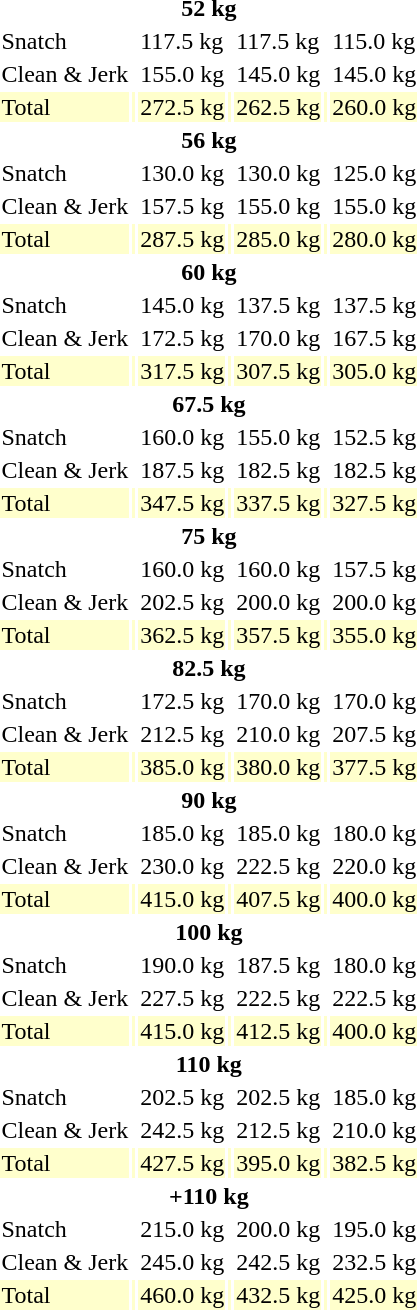<table>
<tr>
<th colspan=7>52 kg</th>
</tr>
<tr>
<td>Snatch</td>
<td></td>
<td>117.5 kg</td>
<td></td>
<td>117.5 kg</td>
<td></td>
<td>115.0 kg</td>
</tr>
<tr>
<td>Clean & Jerk</td>
<td></td>
<td>155.0 kg<br></td>
<td></td>
<td>145.0 kg</td>
<td></td>
<td>145.0 kg</td>
</tr>
<tr bgcolor=#ffffcc>
<td>Total</td>
<td></td>
<td>272.5 kg<br></td>
<td></td>
<td>262.5 kg</td>
<td></td>
<td>260.0 kg</td>
</tr>
<tr>
<th colspan=7>56 kg</th>
</tr>
<tr>
<td>Snatch</td>
<td></td>
<td>130.0 kg</td>
<td></td>
<td>130.0 kg</td>
<td></td>
<td>125.0 kg</td>
</tr>
<tr>
<td>Clean & Jerk</td>
<td></td>
<td>157.5 kg</td>
<td></td>
<td>155.0 kg</td>
<td></td>
<td>155.0 kg</td>
</tr>
<tr bgcolor=#ffffcc>
<td>Total</td>
<td></td>
<td>287.5 kg</td>
<td></td>
<td>285.0 kg</td>
<td></td>
<td>280.0 kg</td>
</tr>
<tr>
<th colspan=7>60 kg</th>
</tr>
<tr>
<td>Snatch</td>
<td></td>
<td>145.0 kg</td>
<td></td>
<td>137.5 kg</td>
<td></td>
<td>137.5 kg</td>
</tr>
<tr>
<td>Clean & Jerk</td>
<td></td>
<td>172.5 kg</td>
<td></td>
<td>170.0 kg</td>
<td></td>
<td>167.5 kg</td>
</tr>
<tr bgcolor=#ffffcc>
<td>Total</td>
<td></td>
<td>317.5 kg</td>
<td></td>
<td>307.5 kg</td>
<td></td>
<td>305.0 kg</td>
</tr>
<tr>
<th colspan=7>67.5 kg</th>
</tr>
<tr>
<td>Snatch</td>
<td></td>
<td>160.0 kg<br></td>
<td></td>
<td>155.0 kg</td>
<td></td>
<td>152.5 kg</td>
</tr>
<tr>
<td>Clean & Jerk</td>
<td></td>
<td>187.5 kg</td>
<td></td>
<td>182.5 kg</td>
<td></td>
<td>182.5 kg</td>
</tr>
<tr bgcolor=#ffffcc>
<td>Total</td>
<td></td>
<td>347.5 kg</td>
<td></td>
<td>337.5 kg</td>
<td></td>
<td>327.5 kg</td>
</tr>
<tr>
<th colspan=7>75 kg</th>
</tr>
<tr>
<td>Snatch</td>
<td></td>
<td>160.0 kg</td>
<td></td>
<td>160.0 kg</td>
<td></td>
<td>157.5 kg</td>
</tr>
<tr>
<td>Clean & Jerk</td>
<td></td>
<td>202.5 kg</td>
<td></td>
<td>200.0 kg</td>
<td></td>
<td>200.0 kg</td>
</tr>
<tr bgcolor=#ffffcc>
<td>Total</td>
<td></td>
<td>362.5 kg</td>
<td></td>
<td>357.5 kg</td>
<td></td>
<td>355.0 kg</td>
</tr>
<tr>
<th colspan=7>82.5 kg</th>
</tr>
<tr>
<td>Snatch</td>
<td></td>
<td>172.5 kg</td>
<td></td>
<td>170.0 kg</td>
<td></td>
<td>170.0 kg</td>
</tr>
<tr>
<td>Clean & Jerk</td>
<td></td>
<td>212.5 kg</td>
<td></td>
<td>210.0 kg</td>
<td></td>
<td>207.5 kg</td>
</tr>
<tr bgcolor=#ffffcc>
<td>Total</td>
<td></td>
<td>385.0 kg</td>
<td></td>
<td>380.0 kg</td>
<td></td>
<td>377.5 kg</td>
</tr>
<tr>
<th colspan=7>90 kg</th>
</tr>
<tr>
<td>Snatch</td>
<td></td>
<td>185.0 kg</td>
<td></td>
<td>185.0 kg</td>
<td></td>
<td>180.0 kg</td>
</tr>
<tr>
<td>Clean & Jerk</td>
<td></td>
<td>230.0 kg</td>
<td></td>
<td>222.5 kg</td>
<td></td>
<td>220.0 kg</td>
</tr>
<tr bgcolor=#ffffcc>
<td>Total</td>
<td></td>
<td>415.0 kg</td>
<td></td>
<td>407.5 kg</td>
<td></td>
<td>400.0 kg</td>
</tr>
<tr>
<th colspan=7>100 kg</th>
</tr>
<tr>
<td>Snatch</td>
<td></td>
<td>190.0 kg</td>
<td></td>
<td>187.5 kg</td>
<td></td>
<td>180.0 kg</td>
</tr>
<tr>
<td>Clean & Jerk</td>
<td></td>
<td>227.5 kg</td>
<td></td>
<td>222.5 kg</td>
<td></td>
<td>222.5 kg</td>
</tr>
<tr bgcolor=#ffffcc>
<td>Total</td>
<td></td>
<td>415.0 kg</td>
<td></td>
<td>412.5 kg</td>
<td></td>
<td>400.0 kg</td>
</tr>
<tr>
<th colspan=7>110 kg</th>
</tr>
<tr>
<td>Snatch</td>
<td></td>
<td>202.5 kg</td>
<td></td>
<td>202.5 kg</td>
<td></td>
<td>185.0 kg</td>
</tr>
<tr>
<td>Clean & Jerk</td>
<td></td>
<td>242.5 kg</td>
<td></td>
<td>212.5 kg</td>
<td></td>
<td>210.0 kg</td>
</tr>
<tr bgcolor=#ffffcc>
<td>Total</td>
<td></td>
<td>427.5 kg</td>
<td></td>
<td>395.0 kg</td>
<td></td>
<td>382.5 kg</td>
</tr>
<tr>
<th colspan=7>+110 kg</th>
</tr>
<tr>
<td>Snatch</td>
<td></td>
<td>215.0 kg</td>
<td></td>
<td>200.0 kg</td>
<td></td>
<td>195.0 kg</td>
</tr>
<tr>
<td>Clean & Jerk</td>
<td></td>
<td>245.0 kg</td>
<td></td>
<td>242.5 kg</td>
<td></td>
<td>232.5 kg</td>
</tr>
<tr bgcolor=#ffffcc>
<td>Total</td>
<td></td>
<td>460.0 kg</td>
<td></td>
<td>432.5 kg</td>
<td></td>
<td>425.0 kg</td>
</tr>
</table>
